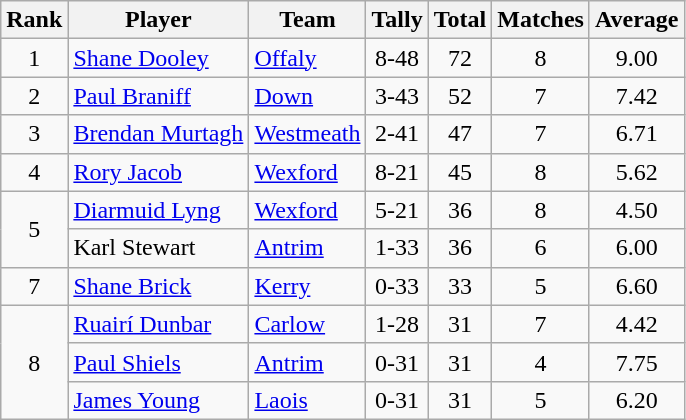<table class="wikitable">
<tr>
<th>Rank</th>
<th>Player</th>
<th>Team</th>
<th>Tally</th>
<th>Total</th>
<th>Matches</th>
<th>Average</th>
</tr>
<tr>
<td rowspan=1 align=center>1</td>
<td><a href='#'>Shane Dooley</a></td>
<td><a href='#'>Offaly</a></td>
<td align=center>8-48</td>
<td align=center>72</td>
<td align=center>8</td>
<td align=center>9.00</td>
</tr>
<tr>
<td rowspan=1 align=center>2</td>
<td><a href='#'>Paul Braniff</a></td>
<td><a href='#'>Down</a></td>
<td align=center>3-43</td>
<td align=center>52</td>
<td align=center>7</td>
<td align=center>7.42</td>
</tr>
<tr>
<td rowspan=1 align=center>3</td>
<td><a href='#'>Brendan Murtagh</a></td>
<td><a href='#'>Westmeath</a></td>
<td align=center>2-41</td>
<td align=center>47</td>
<td align=center>7</td>
<td align=center>6.71</td>
</tr>
<tr>
<td rowspan=1 align=center>4</td>
<td><a href='#'>Rory Jacob</a></td>
<td><a href='#'>Wexford</a></td>
<td align=center>8-21</td>
<td align=center>45</td>
<td align=center>8</td>
<td align=center>5.62</td>
</tr>
<tr>
<td rowspan=2 align=center>5</td>
<td><a href='#'>Diarmuid Lyng</a></td>
<td><a href='#'>Wexford</a></td>
<td align=center>5-21</td>
<td align=center>36</td>
<td align=center>8</td>
<td align=center>4.50</td>
</tr>
<tr>
<td>Karl Stewart</td>
<td><a href='#'>Antrim</a></td>
<td align=center>1-33</td>
<td align=center>36</td>
<td align=center>6</td>
<td align=center>6.00</td>
</tr>
<tr>
<td rowspan=1 align=center>7</td>
<td><a href='#'>Shane Brick</a></td>
<td><a href='#'>Kerry</a></td>
<td align=center>0-33</td>
<td align=center>33</td>
<td align=center>5</td>
<td align=center>6.60</td>
</tr>
<tr>
<td rowspan=3 align=center>8</td>
<td><a href='#'>Ruairí Dunbar</a></td>
<td><a href='#'>Carlow</a></td>
<td align=center>1-28</td>
<td align=center>31</td>
<td align=center>7</td>
<td align=center>4.42</td>
</tr>
<tr>
<td><a href='#'>Paul Shiels</a></td>
<td><a href='#'>Antrim</a></td>
<td align=center>0-31</td>
<td align=center>31</td>
<td align=center>4</td>
<td align=center>7.75</td>
</tr>
<tr>
<td><a href='#'>James Young</a></td>
<td><a href='#'>Laois</a></td>
<td align=center>0-31</td>
<td align=center>31</td>
<td align=center>5</td>
<td align=center>6.20</td>
</tr>
</table>
